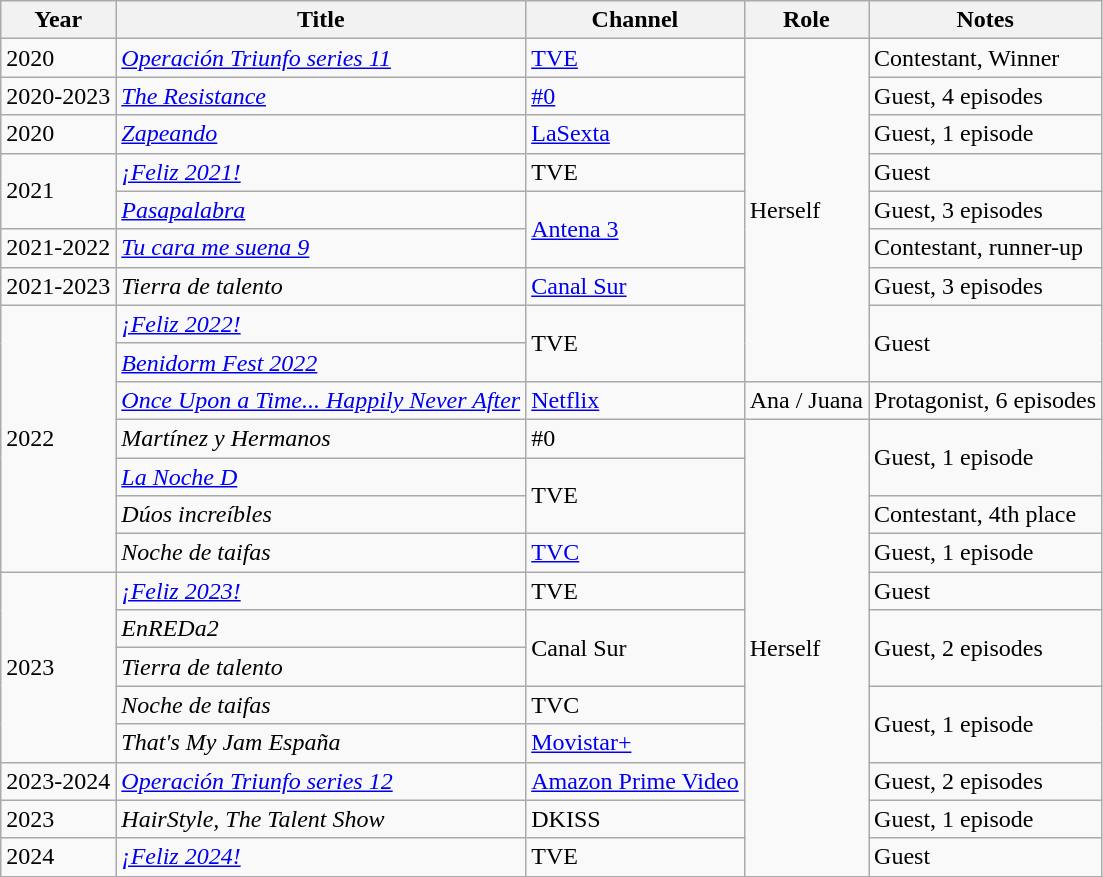<table class="wikitable">
<tr style="text-align:center;">
<th>Year</th>
<th>Title</th>
<th>Channel</th>
<th>Role</th>
<th>Notes</th>
</tr>
<tr>
<td>2020</td>
<td><em><a href='#'>Operación Triunfo series 11</a></em></td>
<td><a href='#'>TVE</a></td>
<td rowspan="9">Herself</td>
<td>Contestant, Winner</td>
</tr>
<tr>
<td>2020-2023</td>
<td><a href='#'><em>The Resistance</em></a></td>
<td><a href='#'>#0</a></td>
<td>Guest, 4 episodes</td>
</tr>
<tr>
<td>2020</td>
<td><em><a href='#'>Zapeando</a></em></td>
<td><a href='#'>LaSexta</a></td>
<td>Guest, 1 episode</td>
</tr>
<tr>
<td rowspan="2">2021</td>
<td><em><a href='#'>¡Feliz 2021!</a></em></td>
<td>TVE</td>
<td>Guest</td>
</tr>
<tr>
<td><em><a href='#'>Pasapalabra</a></em></td>
<td rowspan="2"><a href='#'>Antena 3</a></td>
<td>Guest, 3 episodes</td>
</tr>
<tr>
<td>2021-2022</td>
<td><em><a href='#'>Tu cara me suena 9</a></em></td>
<td>Contestant, runner-up</td>
</tr>
<tr>
<td>2021-2023</td>
<td><em>Tierra de talento</em></td>
<td><a href='#'>Canal Sur</a></td>
<td>Guest, 3 episodes</td>
</tr>
<tr>
<td rowspan="7">2022</td>
<td><em><a href='#'>¡Feliz 2022!</a></em></td>
<td rowspan="2">TVE</td>
<td rowspan="2">Guest</td>
</tr>
<tr>
<td><em><a href='#'>Benidorm Fest 2022</a></em></td>
</tr>
<tr>
<td><em><a href='#'>Once Upon a Time... Happily Never After</a></em></td>
<td><a href='#'>Netflix</a></td>
<td>Ana / Juana</td>
<td>Protagonist, 6 episodes</td>
</tr>
<tr>
<td><em>Martínez y Hermanos</em></td>
<td>#0</td>
<td rowspan="12">Herself</td>
<td rowspan="2">Guest, 1 episode</td>
</tr>
<tr>
<td><em><a href='#'>La Noche D</a></em></td>
<td rowspan="2">TVE</td>
</tr>
<tr>
<td><em>Dúos increíbles</em></td>
<td>Contestant, 4th place</td>
</tr>
<tr>
<td><em>Noche de taifas</em></td>
<td><a href='#'>TVC</a></td>
<td>Guest, 1 episode</td>
</tr>
<tr>
<td rowspan="5">2023</td>
<td><em><a href='#'>¡Feliz 2023!</a></em></td>
<td rowspan="1">TVE</td>
<td>Guest</td>
</tr>
<tr>
<td><em>EnREDa2</em></td>
<td rowspan="2">Canal Sur</td>
<td rowspan="2">Guest, 2 episodes</td>
</tr>
<tr>
<td><em>Tierra de talento</em></td>
</tr>
<tr>
<td><em>Noche de taifas</em></td>
<td>TVC</td>
<td rowspan="2">Guest, 1 episode</td>
</tr>
<tr>
<td><em>That's My Jam España</em></td>
<td><a href='#'>Movistar+</a></td>
</tr>
<tr>
<td>2023-2024</td>
<td><em><a href='#'>Operación Triunfo series 12</a></em></td>
<td><a href='#'>Amazon Prime Video</a></td>
<td>Guest, 2 episodes</td>
</tr>
<tr>
<td>2023</td>
<td><em>HairStyle, The Talent Show</em></td>
<td>DKISS</td>
<td>Guest, 1 episode</td>
</tr>
<tr>
<td>2024</td>
<td><em><a href='#'>¡Feliz 2024!</a></em></td>
<td>TVE</td>
<td>Guest</td>
</tr>
<tr>
</tr>
</table>
